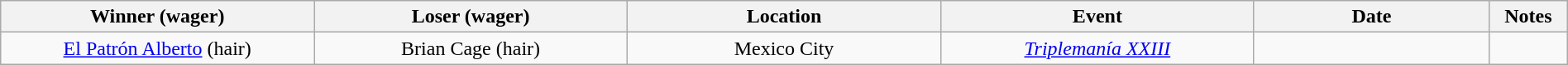<table class="wikitable sortable" width=100%  style="text-align: center">
<tr>
<th width=20% scope="col">Winner (wager)</th>
<th width=20% scope="col">Loser (wager)</th>
<th width=20% scope="col">Location</th>
<th width=20% scope="col">Event</th>
<th width=15% scope="col">Date</th>
<th class="unsortable" width=5% scope="col">Notes</th>
</tr>
<tr>
<td><a href='#'>El Patrón Alberto</a> (hair)</td>
<td>Brian Cage (hair)</td>
<td>Mexico City</td>
<td><em><a href='#'>Triplemanía XXIII</a></em></td>
<td></td>
<td></td>
</tr>
</table>
